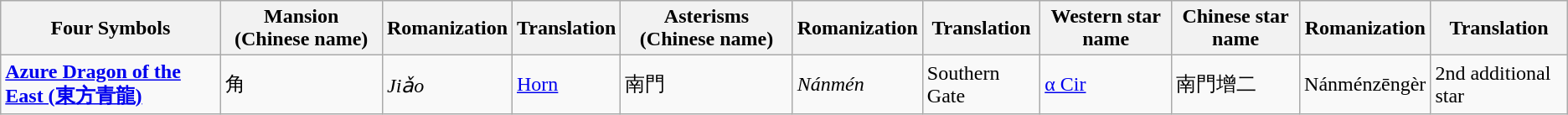<table class="wikitable">
<tr>
<th><strong>Four Symbols</strong></th>
<th><strong>Mansion (Chinese name)</strong></th>
<th><strong>Romanization</strong></th>
<th><strong>Translation</strong></th>
<th><strong>Asterisms (Chinese name)</strong></th>
<th><strong>Romanization</strong></th>
<th><strong>Translation</strong></th>
<th><strong>Western star name</strong></th>
<th><strong>Chinese star name</strong></th>
<th><strong>Romanization</strong></th>
<th><strong>Translation</strong></th>
</tr>
<tr>
<td><strong><a href='#'>Azure Dragon of the East (東方青龍)</a></strong></td>
<td>角</td>
<td><em>Jiǎo</em></td>
<td><a href='#'>Horn</a></td>
<td>南門</td>
<td><em>Nánmén</em></td>
<td>Southern Gate</td>
<td><a href='#'>α Cir</a></td>
<td>南門增二</td>
<td>Nánménzēngèr</td>
<td>2nd additional star</td>
</tr>
</table>
